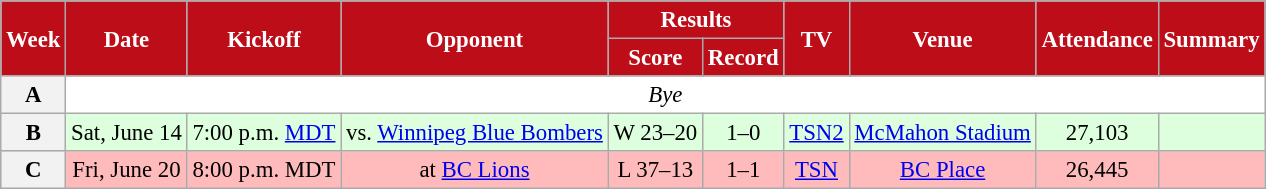<table class="wikitable" style="font-size: 95%;">
<tr>
<th style="background:#BD0D18;color:#FFFFFF;" rowspan=2>Week</th>
<th style="background:#BD0D18;color:#FFFFFF;" rowspan=2>Date</th>
<th style="background:#BD0D18;color:#FFFFFF;" rowspan=2>Kickoff</th>
<th style="background:#BD0D18;color:#FFFFFF;" rowspan=2>Opponent</th>
<th style="background:#BD0D18;color:#FFFFFF;" colspan=2>Results</th>
<th style="background:#BD0D18;color:#FFFFFF;" rowspan=2>TV</th>
<th style="background:#BD0D18;color:#FFFFFF;" rowspan=2>Venue</th>
<th style="background:#BD0D18;color:#FFFFFF;" rowspan=2>Attendance</th>
<th style="background:#BD0D18;color:#FFFFFF;" rowspan=2>Summary</th>
</tr>
<tr>
<th style="background:#BD0D18;color:#FFFFFF;">Score</th>
<th style="background:#BD0D18;color:#FFFFFF;">Record</th>
</tr>
<tr align="center" bgcolor="#ffffff">
<th align="center"><strong>A</strong></th>
<td colspan=9 align="center" valign="middle"><em>Bye</em></td>
</tr>
<tr align="center" bgcolor="#ddffdd">
<th align="center"><strong>B</strong></th>
<td align="center">Sat, June 14</td>
<td align="center">7:00 p.m. <a href='#'>MDT</a></td>
<td align="center">vs. <a href='#'>Winnipeg Blue Bombers</a></td>
<td align="center">W 23–20</td>
<td align="center">1–0</td>
<td align="center"><a href='#'>TSN2</a></td>
<td align="center"><a href='#'>McMahon Stadium</a></td>
<td align="center">27,103</td>
<td align="center"></td>
</tr>
<tr align="center" bgcolor="#ffbbbb">
<th align="center"><strong>C</strong></th>
<td align="center">Fri, June 20</td>
<td align="center">8:00 p.m. MDT</td>
<td align="center">at <a href='#'>BC Lions</a></td>
<td align="center">L 37–13</td>
<td align="center">1–1</td>
<td align="center"><a href='#'>TSN</a></td>
<td align="center"><a href='#'>BC Place</a></td>
<td align="center">26,445</td>
<td align="center"></td>
</tr>
</table>
